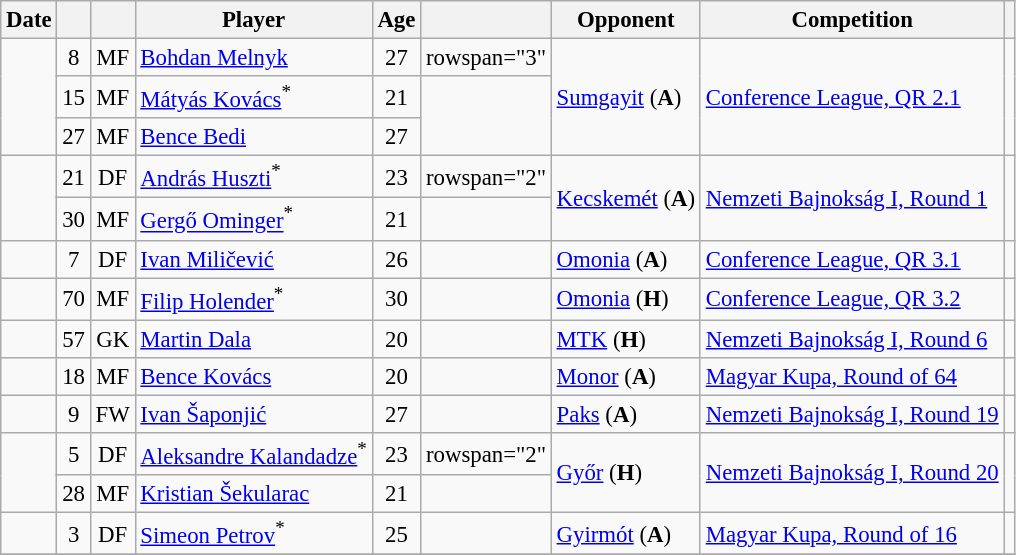<table class="wikitable sortable" style="text-align:center; font-size:95%;">
<tr>
<th>Date</th>
<th></th>
<th></th>
<th>Player</th>
<th>Age</th>
<th></th>
<th>Opponent</th>
<th>Competition</th>
<th class="unsortable"></th>
</tr>
<tr>
<td rowspan="3" data-sort-value="1"></td>
<td>8</td>
<td>MF</td>
<td style="text-align:left;"> <a href='#'>Bohdan Melnyk</a></td>
<td>27</td>
<td>rowspan="3" </td>
<td rowspan="3" style="text-align:left;"><a href='#'>Sumgayit</a> (<strong>A</strong>)</td>
<td rowspan="3" style="text-align:left;"><a href='#'>Conference League, QR 2.1</a></td>
<td rowspan="3"></td>
</tr>
<tr>
<td>15</td>
<td>MF</td>
<td style="text-align:left;"> <a href='#'>Mátyás Kovács</a><sup>*</sup></td>
<td>21</td>
</tr>
<tr>
<td>27</td>
<td>MF</td>
<td style="text-align:left;"> <a href='#'>Bence Bedi</a></td>
<td>27</td>
</tr>
<tr>
<td rowspan="2" data-sort-value="2"></td>
<td>21</td>
<td>DF</td>
<td style="text-align:left;"> <a href='#'>András Huszti</a><sup>*</sup></td>
<td>23</td>
<td>rowspan="2" </td>
<td rowspan="2" style="text-align:left;"><a href='#'>Kecskemét</a> (<strong>A</strong>)</td>
<td rowspan="2" style="text-align:left;"><a href='#'>Nemzeti Bajnokság I, Round 1</a></td>
<td rowspan="2"></td>
</tr>
<tr>
<td>30</td>
<td>MF</td>
<td style="text-align:left;"> <a href='#'>Gergő Ominger</a><sup>*</sup></td>
<td>21</td>
</tr>
<tr>
<td data-sort-value="3"></td>
<td>7</td>
<td>DF</td>
<td style="text-align:left;"> <a href='#'>Ivan Miličević</a></td>
<td>26</td>
<td></td>
<td style="text-align:left;"><a href='#'>Omonia</a> (<strong>A</strong>)</td>
<td style="text-align:left;"><a href='#'>Conference League, QR 3.1</a></td>
<td></td>
</tr>
<tr>
<td data-sort-value="4"></td>
<td>70</td>
<td>MF</td>
<td style="text-align:left;"> <a href='#'>Filip Holender</a><sup>*</sup></td>
<td>30</td>
<td></td>
<td style="text-align:left;"><a href='#'>Omonia</a> (<strong>H</strong>)</td>
<td style="text-align:left;"><a href='#'>Conference League, QR 3.2</a></td>
<td></td>
</tr>
<tr>
<td data-sort-value="5"></td>
<td>57</td>
<td>GK</td>
<td style="text-align:left;"> <a href='#'>Martin Dala</a></td>
<td>20</td>
<td></td>
<td style="text-align:left;"><a href='#'>MTK</a> (<strong>H</strong>)</td>
<td style="text-align:left;"><a href='#'>Nemzeti Bajnokság I, Round 6</a></td>
<td></td>
</tr>
<tr>
<td data-sort-value="6"></td>
<td>18</td>
<td>MF</td>
<td style="text-align:left;"> <a href='#'>Bence Kovács</a></td>
<td>20</td>
<td></td>
<td style="text-align:left;"><a href='#'>Monor</a> (<strong>A</strong>)</td>
<td style="text-align:left;"><a href='#'>Magyar Kupa, Round of 64</a></td>
<td></td>
</tr>
<tr>
<td data-sort-value="7"></td>
<td>9</td>
<td>FW</td>
<td style="text-align:left;"> <a href='#'>Ivan Šaponjić</a></td>
<td>27</td>
<td></td>
<td style="text-align:left;"><a href='#'>Paks</a> (<strong>A</strong>)</td>
<td style="text-align:left;"><a href='#'>Nemzeti Bajnokság I, Round 19</a></td>
<td></td>
</tr>
<tr>
<td rowspan="2" data-sort-value="8"></td>
<td>5</td>
<td>DF</td>
<td style="text-align:left;"> <a href='#'>Aleksandre Kalandadze</a><sup>*</sup></td>
<td>23</td>
<td>rowspan="2" </td>
<td rowspan="2" style="text-align:left;"><a href='#'>Győr</a> (<strong>H</strong>)</td>
<td rowspan="2" style="text-align:left;"><a href='#'>Nemzeti Bajnokság I, Round 20</a></td>
<td rowspan="2"></td>
</tr>
<tr>
<td>28</td>
<td>MF</td>
<td style="text-align:left;"> <a href='#'>Kristian Šekularac</a></td>
<td>21</td>
</tr>
<tr>
<td data-sort-value="9"></td>
<td>3</td>
<td>DF</td>
<td style="text-align:left;"> <a href='#'>Simeon Petrov</a><sup>*</sup></td>
<td>25</td>
<td></td>
<td style="text-align:left;"><a href='#'>Gyirmót</a> (<strong>A</strong>)</td>
<td style="text-align:left;"><a href='#'>Magyar Kupa, Round of 16</a></td>
<td></td>
</tr>
<tr>
</tr>
</table>
